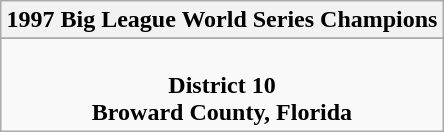<table class="wikitable" style="text-align: center; margin: 0 auto;">
<tr>
<th>1997 Big League World Series Champions</th>
</tr>
<tr>
</tr>
<tr>
<td><br><strong>District 10</strong><br> <strong>Broward County, Florida</strong></td>
</tr>
</table>
